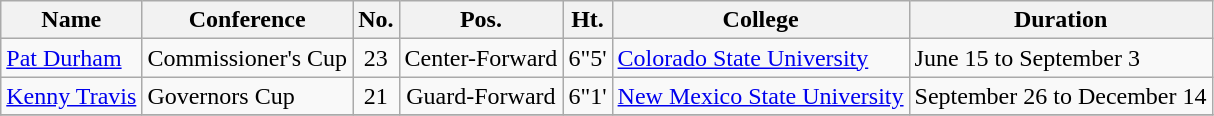<table class="wikitable" border="1">
<tr>
<th>Name</th>
<th>Conference</th>
<th>No.</th>
<th>Pos.</th>
<th>Ht.</th>
<th>College</th>
<th>Duration</th>
</tr>
<tr>
<td><a href='#'>Pat Durham</a></td>
<td>Commissioner's Cup</td>
<td align=center>23</td>
<td align=center>Center-Forward</td>
<td align=center>6"5'</td>
<td><a href='#'>Colorado State University</a></td>
<td>June 15 to September 3</td>
</tr>
<tr>
<td><a href='#'>Kenny Travis</a></td>
<td>Governors Cup</td>
<td align=center>21</td>
<td align=center>Guard-Forward</td>
<td align=center>6"1'</td>
<td><a href='#'>New Mexico State University</a></td>
<td>September 26 to December 14</td>
</tr>
<tr>
</tr>
</table>
